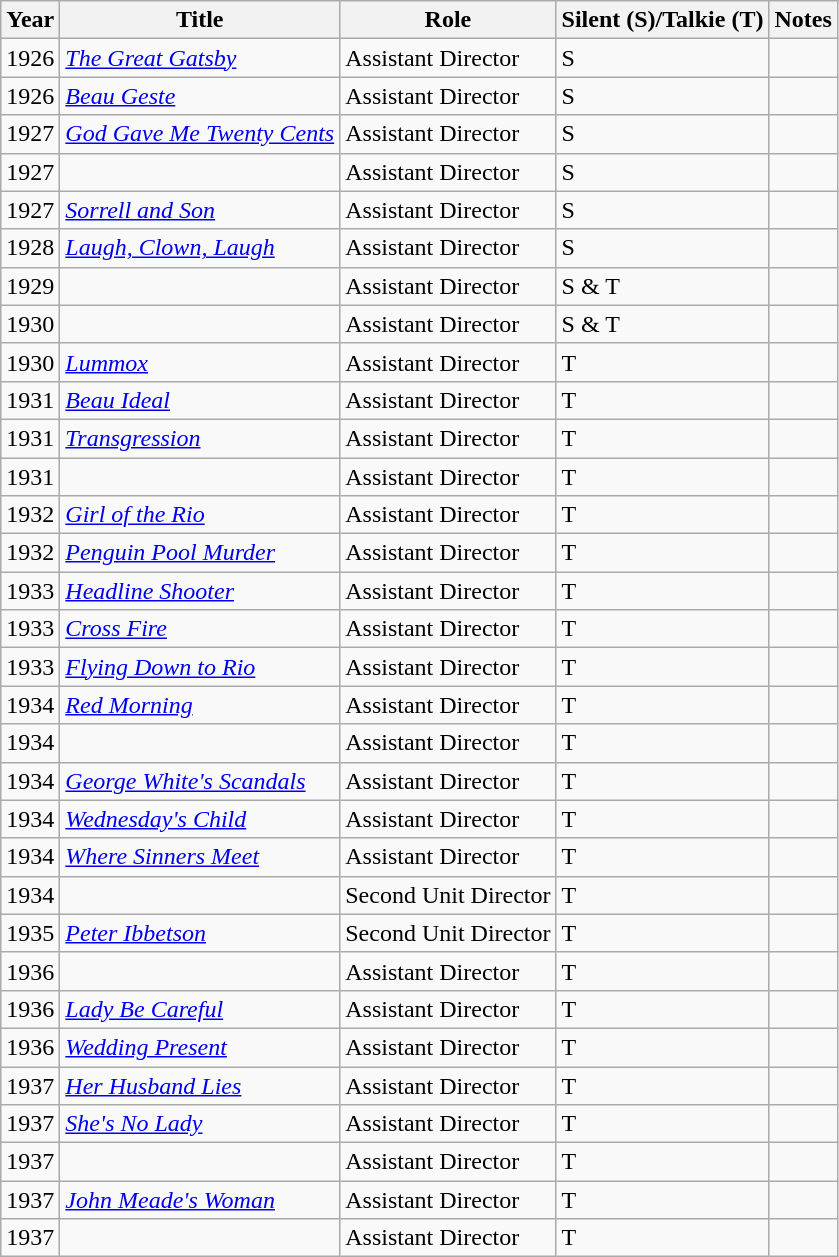<table class="wikitable sortable">
<tr>
<th>Year</th>
<th>Title</th>
<th>Role</th>
<th>Silent (S)/Talkie (T)</th>
<th>Notes</th>
</tr>
<tr>
<td>1926</td>
<td><em><a href='#'>The Great Gatsby</a></em></td>
<td>Assistant Director</td>
<td>S</td>
<td></td>
</tr>
<tr>
<td>1926</td>
<td><em><a href='#'>Beau Geste</a></em></td>
<td>Assistant Director</td>
<td>S</td>
<td></td>
</tr>
<tr>
<td>1927</td>
<td><em><a href='#'>God Gave Me Twenty Cents</a></em></td>
<td>Assistant Director</td>
<td>S</td>
<td></td>
</tr>
<tr>
<td>1927</td>
<td><em></em></td>
<td>Assistant Director</td>
<td>S</td>
<td></td>
</tr>
<tr>
<td>1927</td>
<td><em><a href='#'>Sorrell and Son</a></em></td>
<td>Assistant Director</td>
<td>S</td>
<td></td>
</tr>
<tr>
<td>1928</td>
<td><em><a href='#'>Laugh, Clown, Laugh</a></em></td>
<td>Assistant Director</td>
<td>S</td>
<td></td>
</tr>
<tr>
<td>1929</td>
<td><em></em></td>
<td>Assistant Director</td>
<td>S & T</td>
<td></td>
</tr>
<tr>
<td>1930</td>
<td><em></em></td>
<td>Assistant Director</td>
<td>S & T</td>
<td></td>
</tr>
<tr>
<td>1930</td>
<td><em><a href='#'>Lummox</a></em></td>
<td>Assistant Director</td>
<td>T</td>
<td></td>
</tr>
<tr>
<td>1931</td>
<td><em><a href='#'>Beau Ideal</a></em></td>
<td>Assistant Director</td>
<td>T</td>
<td></td>
</tr>
<tr>
<td>1931</td>
<td><em><a href='#'>Transgression</a></em></td>
<td>Assistant Director</td>
<td>T</td>
<td></td>
</tr>
<tr>
<td>1931</td>
<td><em></em></td>
<td>Assistant Director</td>
<td>T</td>
<td></td>
</tr>
<tr>
<td>1932</td>
<td><em><a href='#'>Girl of the Rio</a></em></td>
<td>Assistant Director</td>
<td>T</td>
<td></td>
</tr>
<tr>
<td>1932</td>
<td><em><a href='#'>Penguin Pool Murder</a></em></td>
<td>Assistant Director</td>
<td>T</td>
<td></td>
</tr>
<tr>
<td>1933</td>
<td><em><a href='#'>Headline Shooter</a></em></td>
<td>Assistant Director</td>
<td>T</td>
<td></td>
</tr>
<tr>
<td>1933</td>
<td><em><a href='#'>Cross Fire</a></em></td>
<td>Assistant Director</td>
<td>T</td>
<td></td>
</tr>
<tr>
<td>1933</td>
<td><em><a href='#'>Flying Down to Rio</a></em></td>
<td>Assistant Director</td>
<td>T</td>
<td></td>
</tr>
<tr>
<td>1934</td>
<td><em><a href='#'>Red Morning</a></em></td>
<td>Assistant Director</td>
<td>T</td>
<td></td>
</tr>
<tr>
<td>1934</td>
<td><em></em></td>
<td>Assistant Director</td>
<td>T</td>
<td></td>
</tr>
<tr>
<td>1934</td>
<td><em><a href='#'>George White's Scandals</a></em></td>
<td>Assistant Director</td>
<td>T</td>
<td></td>
</tr>
<tr>
<td>1934</td>
<td><em><a href='#'>Wednesday's Child</a></em></td>
<td>Assistant Director</td>
<td>T</td>
<td></td>
</tr>
<tr>
<td>1934</td>
<td><em><a href='#'>Where Sinners Meet</a></em></td>
<td>Assistant Director</td>
<td>T</td>
<td></td>
</tr>
<tr>
<td>1934</td>
<td><em></em></td>
<td>Second Unit Director</td>
<td>T</td>
<td></td>
</tr>
<tr>
<td>1935</td>
<td><em><a href='#'>Peter Ibbetson</a></em></td>
<td>Second Unit Director</td>
<td>T</td>
<td></td>
</tr>
<tr>
<td>1936</td>
<td><em></em></td>
<td>Assistant Director</td>
<td>T</td>
<td></td>
</tr>
<tr>
<td>1936</td>
<td><em><a href='#'>Lady Be Careful</a></em></td>
<td>Assistant Director</td>
<td>T</td>
<td></td>
</tr>
<tr>
<td>1936</td>
<td><em><a href='#'>Wedding Present</a></em></td>
<td>Assistant Director</td>
<td>T</td>
<td></td>
</tr>
<tr>
<td>1937</td>
<td><em><a href='#'>Her Husband Lies</a></em></td>
<td>Assistant Director</td>
<td>T</td>
<td></td>
</tr>
<tr>
<td>1937</td>
<td><em><a href='#'>She's No Lady</a></em></td>
<td>Assistant Director</td>
<td>T</td>
<td></td>
</tr>
<tr>
<td>1937</td>
<td><em></em></td>
<td>Assistant Director</td>
<td>T</td>
<td></td>
</tr>
<tr>
<td>1937</td>
<td><em><a href='#'>John Meade's Woman</a></em></td>
<td>Assistant Director</td>
<td>T</td>
<td></td>
</tr>
<tr>
<td>1937</td>
<td><em></em></td>
<td>Assistant Director</td>
<td>T</td>
<td></td>
</tr>
</table>
